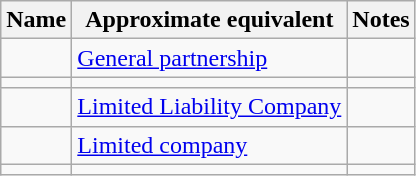<table class="wikitable">
<tr>
<th>Name</th>
<th>Approximate equivalent</th>
<th>Notes</th>
</tr>
<tr>
<td></td>
<td><a href='#'>General partnership</a></td>
<td></td>
</tr>
<tr>
<td></td>
<td></td>
<td></td>
</tr>
<tr>
<td></td>
<td><a href='#'>Limited Liability Company</a></td>
<td></td>
</tr>
<tr>
<td></td>
<td><a href='#'>Limited company</a></td>
<td></td>
</tr>
<tr>
<td></td>
<td></td>
<td></td>
</tr>
</table>
